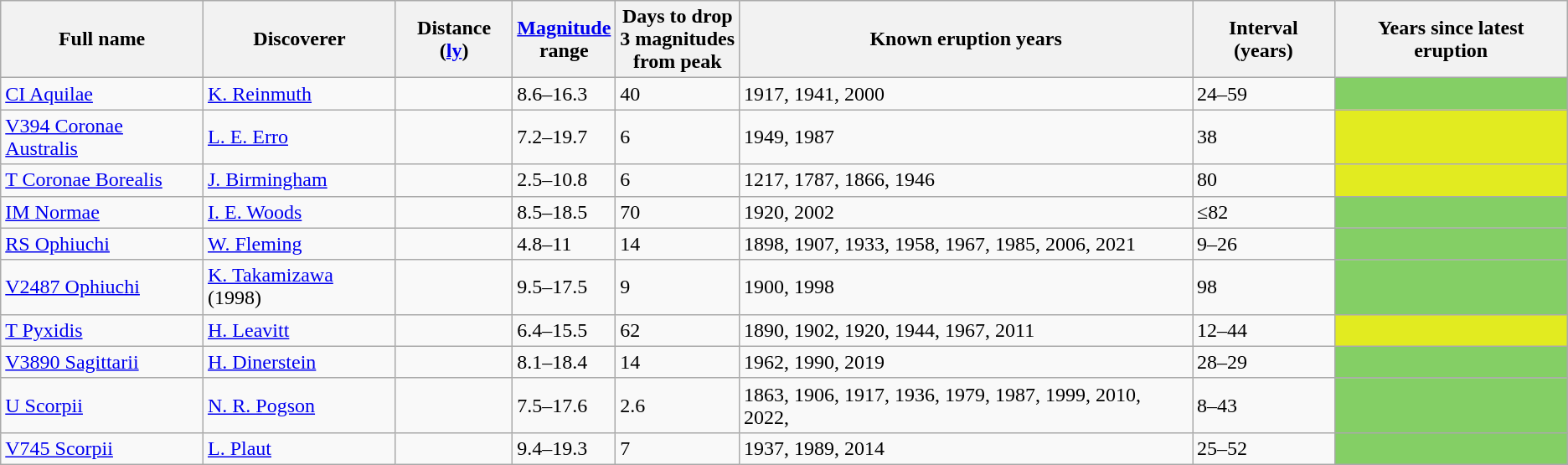<table class="wikitable sortable" text-align:center;">
<tr ---->
<th>Full name</th>
<th>Discoverer</th>
<th>Distance (<a href='#'>ly</a>)</th>
<th><a href='#'>Magnitude</a><br> range</th>
<th>Days to drop<br> 3 magnitudes<br> from peak</th>
<th>Known eruption years</th>
<th>Interval (years)</th>
<th>Years since latest eruption</th>
</tr>
<tr ---->
<td><a href='#'>CI Aquilae</a></td>
<td><a href='#'>K. Reinmuth</a></td>
<td></td>
<td>8.6–16.3</td>
<td>40</td>
<td>1917, 1941, 2000</td>
<td>24–59</td>
<td bgcolor=#84CF65></td>
</tr>
<tr ---->
<td><a href='#'>V394 Coronae Australis</a></td>
<td><a href='#'>L. E. Erro</a></td>
<td></td>
<td>7.2–19.7</td>
<td>6</td>
<td>1949, 1987</td>
<td>38</td>
<td bgcolor=#E2EB20></td>
</tr>
<tr ---->
<td><a href='#'>T Coronae Borealis</a></td>
<td><a href='#'>J. Birmingham</a></td>
<td></td>
<td>2.5–10.8</td>
<td>6</td>
<td>1217, 1787, 1866, 1946</td>
<td>80</td>
<td bgcolor=#E2EB20></td>
</tr>
<tr ---->
<td><a href='#'>IM Normae</a></td>
<td><a href='#'>I. E. Woods</a></td>
<td></td>
<td>8.5–18.5</td>
<td>70</td>
<td>1920, 2002</td>
<td>≤82</td>
<td bgcolor=#84CF65></td>
</tr>
<tr ---->
<td><a href='#'>RS Ophiuchi</a></td>
<td><a href='#'>W. Fleming</a></td>
<td></td>
<td>4.8–11</td>
<td>14</td>
<td>1898, 1907, 1933, 1958, 1967, 1985, 2006, 2021</td>
<td>9–26</td>
<td bgcolor=#84CF65></td>
</tr>
<tr ---->
<td><a href='#'>V2487 Ophiuchi</a></td>
<td><a href='#'>K. Takamizawa</a> (1998)</td>
<td></td>
<td>9.5–17.5</td>
<td>9</td>
<td>1900, 1998</td>
<td>98</td>
<td bgcolor=#84CF65></td>
</tr>
<tr ---->
<td><a href='#'>T Pyxidis</a></td>
<td><a href='#'>H. Leavitt</a></td>
<td></td>
<td>6.4–15.5</td>
<td>62</td>
<td>1890, 1902, 1920, 1944, 1967, 2011</td>
<td>12–44</td>
<td bgcolor=#E2EB20></td>
</tr>
<tr ---->
<td><a href='#'>V3890 Sagittarii</a></td>
<td><a href='#'>H. Dinerstein</a></td>
<td></td>
<td>8.1–18.4</td>
<td>14</td>
<td>1962, 1990, 2019</td>
<td>28–29</td>
<td bgcolor=#84CF65></td>
</tr>
<tr ---->
<td><a href='#'>U Scorpii</a></td>
<td><a href='#'>N. R. Pogson</a></td>
<td></td>
<td>7.5–17.6</td>
<td>2.6</td>
<td>1863, 1906, 1917, 1936, 1979, 1987, 1999, 2010, 2022,</td>
<td>8–43</td>
<td bgcolor=#84CF65></td>
</tr>
<tr ---->
<td><a href='#'>V745 Scorpii</a></td>
<td><a href='#'>L. Plaut</a></td>
<td></td>
<td>9.4–19.3</td>
<td>7</td>
<td>1937, 1989, 2014</td>
<td>25–52</td>
<td bgcolor=#84CF65></td>
</tr>
</table>
